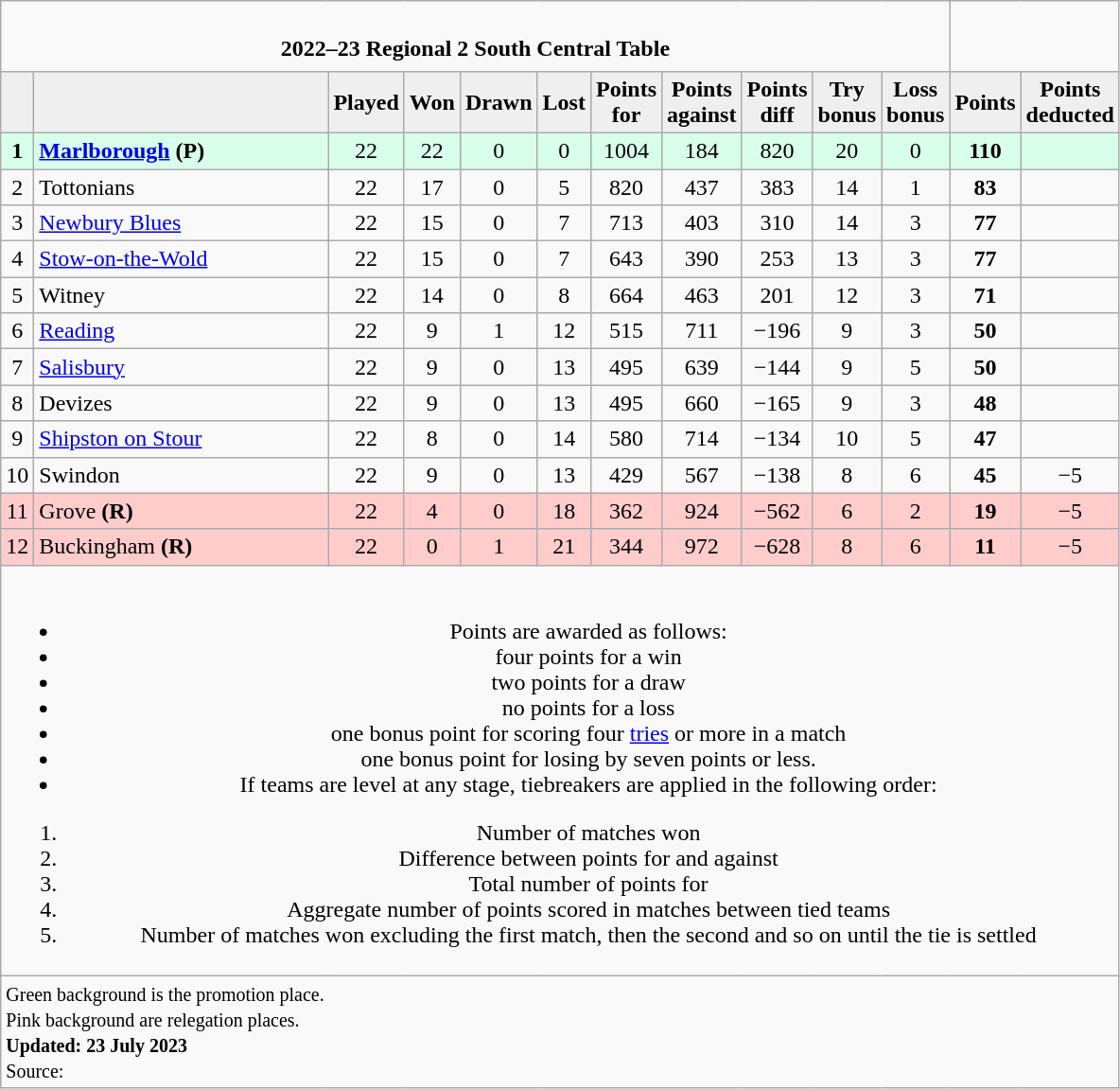<table class="wikitable" style="text-align: center;">
<tr>
<td colspan="11" cellpadding="0" cellspacing="0"><br><table border="0" width="100%" cellpadding="0" cellspacing="0">
<tr>
<td width=20% style="border:0px"></td>
<td style="border:0px"><strong> 2022–23 Regional 2 South Central Table</strong></td>
<td width=20% style="border:0px"></td>
</tr>
</table>
</td>
</tr>
<tr>
<th style="background:#efefef" width="10"></th>
<th style="background:#efefef" width="200"></th>
<th style="background:#efefef" width="20">Played</th>
<th style="background:#efefef" width="20">Won</th>
<th style="background:#efefef" width="20">Drawn</th>
<th style="background:#efefef" width="20">Lost</th>
<th style="background:#efefef" width="20">Points for</th>
<th style="background:#efefef" width="20">Points against</th>
<th style="background:#efefef" width="20">Points diff</th>
<th style="background:#efefef" width="20">Try bonus</th>
<th style="background:#efefef" width="20">Loss bonus</th>
<th style="background:#efefef" width="20">Points</th>
<th style="background:#efefef" width="20">Points deducted</th>
</tr>
<tr style="background:#d8ffeb; text-align:center">
<td><strong>1</strong></td>
<td style="text-align:left"><strong><a href='#'>Marlborough</a></strong> <strong>(P)</strong></td>
<td>22</td>
<td>22</td>
<td>0</td>
<td>0</td>
<td>1004</td>
<td>184</td>
<td>820</td>
<td>20</td>
<td>0</td>
<td><strong>110</strong></td>
<td></td>
</tr>
<tr>
<td>2</td>
<td style="text-align:left">Tottonians</td>
<td>22</td>
<td>17</td>
<td>0</td>
<td>5</td>
<td>820</td>
<td>437</td>
<td>383</td>
<td>14</td>
<td>1</td>
<td><strong>83</strong></td>
<td></td>
</tr>
<tr>
<td>3</td>
<td style="text-align:left"><a href='#'>Newbury Blues</a></td>
<td>22</td>
<td>15</td>
<td>0</td>
<td>7</td>
<td>713</td>
<td>403</td>
<td>310</td>
<td>14</td>
<td>3</td>
<td><strong>77</strong></td>
<td></td>
</tr>
<tr>
<td>4</td>
<td style="text-align:left"><a href='#'>Stow-on-the-Wold</a></td>
<td>22</td>
<td>15</td>
<td>0</td>
<td>7</td>
<td>643</td>
<td>390</td>
<td>253</td>
<td>13</td>
<td>3</td>
<td><strong>77</strong></td>
<td></td>
</tr>
<tr>
<td>5</td>
<td style="text-align:left">Witney</td>
<td>22</td>
<td>14</td>
<td>0</td>
<td>8</td>
<td>664</td>
<td>463</td>
<td>201</td>
<td>12</td>
<td>3</td>
<td><strong>71</strong></td>
<td></td>
</tr>
<tr>
<td>6</td>
<td style="text-align:left"><a href='#'>Reading</a></td>
<td>22</td>
<td>9</td>
<td>1</td>
<td>12</td>
<td>515</td>
<td>711</td>
<td>−196</td>
<td>9</td>
<td>3</td>
<td><strong>50</strong></td>
<td></td>
</tr>
<tr>
<td>7</td>
<td style="text-align:left"><a href='#'>Salisbury</a></td>
<td>22</td>
<td>9</td>
<td>0</td>
<td>13</td>
<td>495</td>
<td>639</td>
<td>−144</td>
<td>9</td>
<td>5</td>
<td><strong>50</strong></td>
<td></td>
</tr>
<tr>
<td>8</td>
<td style="text-align:left">Devizes</td>
<td>22</td>
<td>9</td>
<td>0</td>
<td>13</td>
<td>495</td>
<td>660</td>
<td>−165</td>
<td>9</td>
<td>3</td>
<td><strong>48</strong></td>
<td></td>
</tr>
<tr>
<td>9</td>
<td style="text-align:left"><a href='#'>Shipston on Stour</a></td>
<td>22</td>
<td>8</td>
<td>0</td>
<td>14</td>
<td>580</td>
<td>714</td>
<td>−134</td>
<td>10</td>
<td>5</td>
<td><strong>47</strong></td>
<td></td>
</tr>
<tr>
<td>10</td>
<td style="text-align:left">Swindon</td>
<td>22</td>
<td>9</td>
<td>0</td>
<td>13</td>
<td>429</td>
<td>567</td>
<td>−138</td>
<td>8</td>
<td>6</td>
<td><strong>45</strong></td>
<td>−5</td>
</tr>
<tr style="background:#ffcccc">
<td>11</td>
<td style="text-align:left">Grove <strong>(R)</strong></td>
<td>22</td>
<td>4</td>
<td>0</td>
<td>18</td>
<td>362</td>
<td>924</td>
<td>−562</td>
<td>6</td>
<td>2</td>
<td><strong>19</strong></td>
<td>−5</td>
</tr>
<tr style="background:#ffcccc">
<td>12</td>
<td style="text-align:left">Buckingham <strong>(R)</strong></td>
<td>22</td>
<td>0</td>
<td>1</td>
<td>21</td>
<td>344</td>
<td>972</td>
<td>−628</td>
<td>8</td>
<td>6</td>
<td><strong>11</strong></td>
<td>−5</td>
</tr>
<tr>
<td colspan="15"><br><ul><li>Points are awarded as follows:</li><li>four points for a win</li><li>two points for a draw</li><li>no points for a loss</li><li>one bonus point for scoring four <a href='#'>tries</a> or more in a match</li><li>one bonus point for losing by seven points or less.</li><li>If teams are level at any stage, tiebreakers are applied in the following order:</li></ul><ol><li>Number of matches won</li><li>Difference between points for and against</li><li>Total number of points for</li><li>Aggregate number of points scored in matches between tied teams</li><li>Number of matches won excluding the first match, then the second and so on until the tie is settled</li></ol></td>
</tr>
<tr | style="text-align:left;" |>
<td colspan="15" style="border:0px"><small><span>Green background</span> is the promotion place.<br> <span>Pink background</span> are relegation places.<br><strong>Updated: 23 July 2023</strong><br>Source:</small></td>
</tr>
</table>
